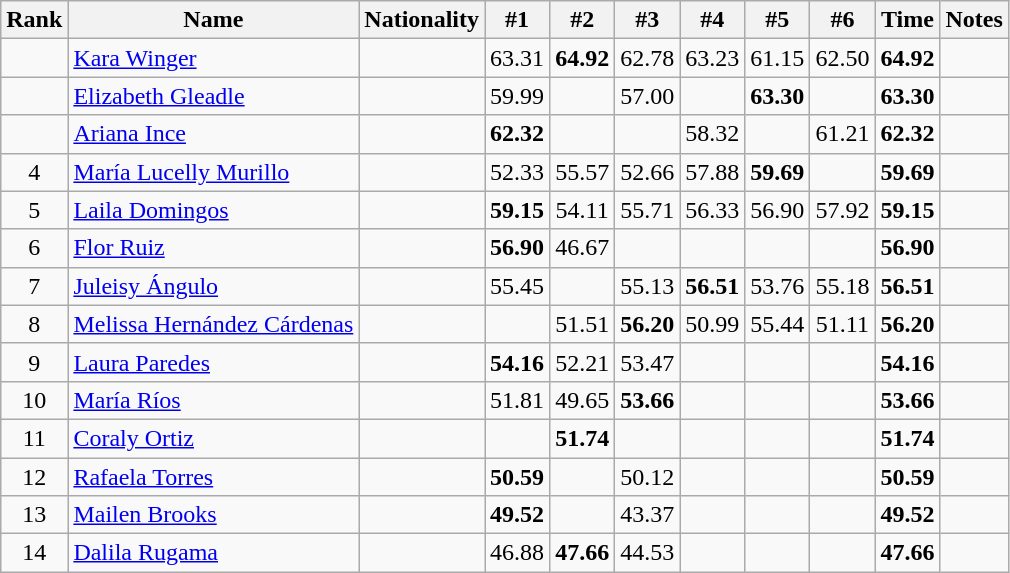<table class="wikitable sortable" style="text-align:center">
<tr>
<th>Rank</th>
<th>Name</th>
<th>Nationality</th>
<th>#1</th>
<th>#2</th>
<th>#3</th>
<th>#4</th>
<th>#5</th>
<th>#6</th>
<th>Time</th>
<th>Notes</th>
</tr>
<tr>
<td></td>
<td align=left><a href='#'>Kara Winger</a></td>
<td align=left></td>
<td>63.31</td>
<td><strong>64.92</strong></td>
<td>62.78</td>
<td>63.23</td>
<td>61.15</td>
<td>62.50</td>
<td><strong>64.92</strong></td>
<td><strong></strong></td>
</tr>
<tr>
<td></td>
<td align=left><a href='#'>Elizabeth Gleadle</a></td>
<td align=left></td>
<td>59.99</td>
<td></td>
<td>57.00</td>
<td></td>
<td><strong>63.30</strong></td>
<td></td>
<td><strong>63.30</strong></td>
<td></td>
</tr>
<tr>
<td></td>
<td align=left><a href='#'>Ariana Ince</a></td>
<td align=left></td>
<td><strong>62.32</strong></td>
<td></td>
<td></td>
<td>58.32</td>
<td></td>
<td>61.21</td>
<td><strong>62.32</strong></td>
<td></td>
</tr>
<tr>
<td>4</td>
<td align=left><a href='#'>María Lucelly Murillo</a></td>
<td align=left></td>
<td>52.33</td>
<td>55.57</td>
<td>52.66</td>
<td>57.88</td>
<td><strong>59.69</strong></td>
<td></td>
<td><strong>59.69</strong></td>
<td></td>
</tr>
<tr>
<td>5</td>
<td align=left><a href='#'>Laila Domingos</a></td>
<td align=left></td>
<td><strong>59.15</strong></td>
<td>54.11</td>
<td>55.71</td>
<td>56.33</td>
<td>56.90</td>
<td>57.92</td>
<td><strong>59.15</strong></td>
<td><strong></strong></td>
</tr>
<tr>
<td>6</td>
<td align=left><a href='#'>Flor Ruiz</a></td>
<td align=left></td>
<td><strong>56.90</strong></td>
<td>46.67</td>
<td></td>
<td></td>
<td></td>
<td></td>
<td><strong>56.90</strong></td>
<td></td>
</tr>
<tr>
<td>7</td>
<td align=left><a href='#'>Juleisy Ángulo</a></td>
<td align=left></td>
<td>55.45</td>
<td></td>
<td>55.13</td>
<td><strong>56.51</strong></td>
<td>53.76</td>
<td>55.18</td>
<td><strong>56.51</strong></td>
<td></td>
</tr>
<tr>
<td>8</td>
<td align=left><a href='#'>Melissa Hernández Cárdenas</a></td>
<td align=left></td>
<td></td>
<td>51.51</td>
<td><strong>56.20</strong></td>
<td>50.99</td>
<td>55.44</td>
<td>51.11</td>
<td><strong>56.20</strong></td>
<td><strong></strong></td>
</tr>
<tr>
<td>9</td>
<td align=left><a href='#'>Laura Paredes</a></td>
<td align=left></td>
<td><strong>54.16</strong></td>
<td>52.21</td>
<td>53.47</td>
<td></td>
<td></td>
<td></td>
<td><strong>54.16</strong></td>
<td></td>
</tr>
<tr>
<td>10</td>
<td align=left><a href='#'>María Ríos</a></td>
<td align=left></td>
<td>51.81</td>
<td>49.65</td>
<td><strong>53.66</strong></td>
<td></td>
<td></td>
<td></td>
<td><strong>53.66</strong></td>
<td></td>
</tr>
<tr>
<td>11</td>
<td align=left><a href='#'>Coraly Ortiz</a></td>
<td align=left></td>
<td></td>
<td><strong>51.74</strong></td>
<td></td>
<td></td>
<td></td>
<td></td>
<td><strong>51.74</strong></td>
<td></td>
</tr>
<tr>
<td>12</td>
<td align=left><a href='#'>Rafaela Torres</a></td>
<td align=left></td>
<td><strong>50.59</strong></td>
<td></td>
<td>50.12</td>
<td></td>
<td></td>
<td></td>
<td><strong>50.59</strong></td>
<td></td>
</tr>
<tr>
<td>13</td>
<td align=left><a href='#'>Mailen Brooks</a></td>
<td align=left></td>
<td><strong>49.52</strong></td>
<td></td>
<td>43.37</td>
<td></td>
<td></td>
<td></td>
<td><strong>49.52</strong></td>
<td></td>
</tr>
<tr>
<td>14</td>
<td align=left><a href='#'>Dalila Rugama</a></td>
<td align=left></td>
<td>46.88</td>
<td><strong>47.66</strong></td>
<td>44.53</td>
<td></td>
<td></td>
<td></td>
<td><strong>47.66</strong></td>
<td></td>
</tr>
</table>
